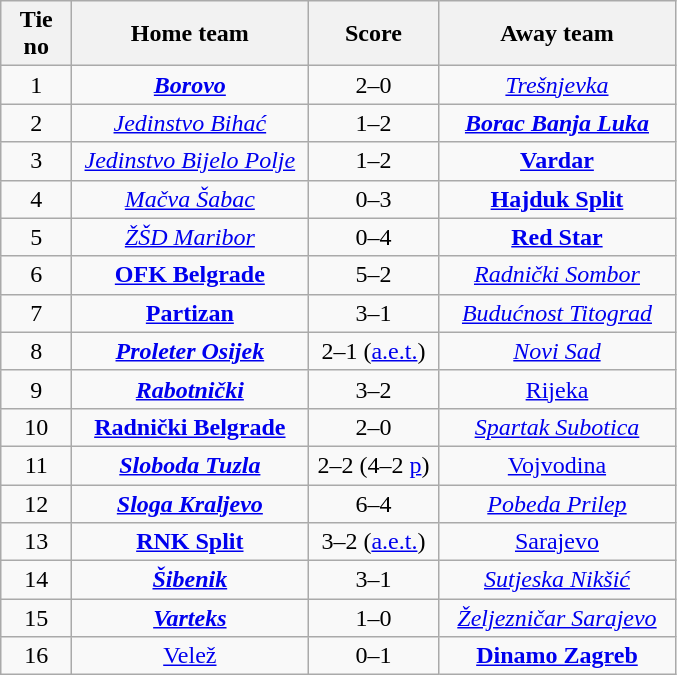<table class="wikitable" style="text-align: center">
<tr>
<th width=40>Tie no</th>
<th width=150>Home team</th>
<th width=80>Score</th>
<th width=150>Away team</th>
</tr>
<tr>
<td>1</td>
<td><strong><em><a href='#'>Borovo</a></em></strong></td>
<td>2–0</td>
<td><em><a href='#'>Trešnjevka</a></em></td>
</tr>
<tr>
<td>2</td>
<td><em><a href='#'>Jedinstvo Bihać</a></em></td>
<td>1–2</td>
<td><strong><em><a href='#'>Borac Banja Luka</a></em></strong></td>
</tr>
<tr>
<td>3</td>
<td><em><a href='#'>Jedinstvo Bijelo Polje</a></em></td>
<td>1–2</td>
<td><strong><a href='#'>Vardar</a></strong></td>
</tr>
<tr>
<td>4</td>
<td><em><a href='#'>Mačva Šabac</a></em></td>
<td>0–3</td>
<td><strong><a href='#'>Hajduk Split</a></strong></td>
</tr>
<tr>
<td>5</td>
<td><em><a href='#'>ŽŠD Maribor</a></em></td>
<td>0–4</td>
<td><strong><a href='#'>Red Star</a></strong></td>
</tr>
<tr>
<td>6</td>
<td><strong><a href='#'>OFK Belgrade</a></strong></td>
<td>5–2</td>
<td><em><a href='#'>Radnički Sombor</a></em></td>
</tr>
<tr>
<td>7</td>
<td><strong><a href='#'>Partizan</a></strong></td>
<td>3–1</td>
<td><em><a href='#'>Budućnost Titograd</a></em></td>
</tr>
<tr>
<td>8</td>
<td><strong><em><a href='#'>Proleter Osijek</a></em></strong></td>
<td>2–1 (<a href='#'>a.e.t.</a>)</td>
<td><em><a href='#'>Novi Sad</a></em></td>
</tr>
<tr>
<td>9</td>
<td><strong><em><a href='#'>Rabotnički</a></em></strong></td>
<td>3–2</td>
<td><a href='#'>Rijeka</a></td>
</tr>
<tr>
<td>10</td>
<td><strong><a href='#'>Radnički Belgrade</a></strong></td>
<td>2–0</td>
<td><em><a href='#'>Spartak Subotica</a></em></td>
</tr>
<tr>
<td>11</td>
<td><strong><em><a href='#'>Sloboda Tuzla</a></em></strong></td>
<td>2–2 (4–2 <a href='#'>p</a>)</td>
<td><a href='#'>Vojvodina</a></td>
</tr>
<tr>
<td>12</td>
<td><strong><em><a href='#'>Sloga Kraljevo</a></em></strong></td>
<td>6–4</td>
<td><em><a href='#'>Pobeda Prilep</a></em></td>
</tr>
<tr>
<td>13</td>
<td><strong><a href='#'>RNK Split</a></strong></td>
<td>3–2 (<a href='#'>a.e.t.</a>)</td>
<td><a href='#'>Sarajevo</a></td>
</tr>
<tr>
<td>14</td>
<td><strong><em><a href='#'>Šibenik</a></em></strong></td>
<td>3–1</td>
<td><em><a href='#'>Sutjeska Nikšić</a></em></td>
</tr>
<tr>
<td>15</td>
<td><strong><em><a href='#'>Varteks</a></em></strong></td>
<td>1–0</td>
<td><em><a href='#'>Željezničar Sarajevo</a></em></td>
</tr>
<tr>
<td>16</td>
<td><a href='#'>Velež</a></td>
<td>0–1</td>
<td><strong><a href='#'>Dinamo Zagreb</a></strong></td>
</tr>
</table>
